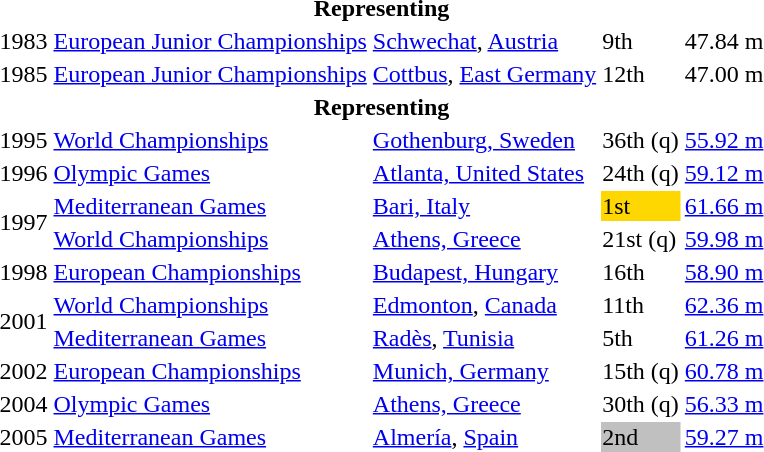<table>
<tr>
<th colspan="5">Representing </th>
</tr>
<tr>
<td>1983</td>
<td><a href='#'>European Junior Championships</a></td>
<td><a href='#'>Schwechat</a>, <a href='#'>Austria</a></td>
<td>9th</td>
<td>47.84 m</td>
</tr>
<tr>
<td>1985</td>
<td><a href='#'>European Junior Championships</a></td>
<td><a href='#'>Cottbus</a>, <a href='#'>East Germany</a></td>
<td>12th</td>
<td>47.00 m</td>
</tr>
<tr>
<th colspan="5">Representing </th>
</tr>
<tr>
<td>1995</td>
<td><a href='#'>World Championships</a></td>
<td><a href='#'>Gothenburg, Sweden</a></td>
<td>36th (q)</td>
<td><a href='#'>55.92 m</a></td>
</tr>
<tr>
<td>1996</td>
<td><a href='#'>Olympic Games</a></td>
<td><a href='#'>Atlanta, United States</a></td>
<td>24th (q)</td>
<td><a href='#'>59.12 m</a></td>
</tr>
<tr>
<td rowspan=2>1997</td>
<td><a href='#'>Mediterranean Games</a></td>
<td><a href='#'>Bari, Italy</a></td>
<td bgcolor="gold">1st</td>
<td><a href='#'>61.66 m</a></td>
</tr>
<tr>
<td><a href='#'>World Championships</a></td>
<td><a href='#'>Athens, Greece</a></td>
<td>21st (q)</td>
<td><a href='#'>59.98 m</a></td>
</tr>
<tr>
<td>1998</td>
<td><a href='#'>European Championships</a></td>
<td><a href='#'>Budapest, Hungary</a></td>
<td>16th</td>
<td><a href='#'>58.90 m</a></td>
</tr>
<tr>
<td rowspan=2>2001</td>
<td><a href='#'>World Championships</a></td>
<td><a href='#'>Edmonton</a>, <a href='#'>Canada</a></td>
<td>11th</td>
<td><a href='#'>62.36 m</a></td>
</tr>
<tr>
<td><a href='#'>Mediterranean Games</a></td>
<td><a href='#'>Radès</a>, <a href='#'>Tunisia</a></td>
<td>5th</td>
<td><a href='#'>61.26 m</a></td>
</tr>
<tr>
<td>2002</td>
<td><a href='#'>European Championships</a></td>
<td><a href='#'>Munich, Germany</a></td>
<td>15th (q)</td>
<td><a href='#'>60.78 m</a></td>
</tr>
<tr>
<td>2004</td>
<td><a href='#'>Olympic Games</a></td>
<td><a href='#'>Athens, Greece</a></td>
<td>30th (q)</td>
<td><a href='#'>56.33 m</a></td>
</tr>
<tr>
<td>2005</td>
<td><a href='#'>Mediterranean Games</a></td>
<td><a href='#'>Almería</a>, <a href='#'>Spain</a></td>
<td bgcolor="silver">2nd</td>
<td><a href='#'>59.27 m</a></td>
</tr>
</table>
